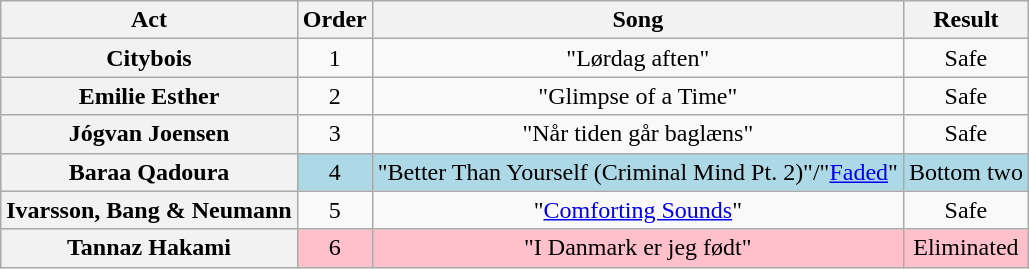<table class="wikitable plainrowheaders" style="text-align:center;">
<tr>
<th scope="col">Act</th>
<th scope="col">Order</th>
<th scope="col">Song</th>
<th scope="col">Result</th>
</tr>
<tr>
<th scope=row>Citybois</th>
<td>1</td>
<td>"Lørdag aften"</td>
<td>Safe</td>
</tr>
<tr>
<th scope=row>Emilie Esther</th>
<td>2</td>
<td>"Glimpse of a Time"</td>
<td>Safe</td>
</tr>
<tr>
<th scope=row>Jógvan Joensen</th>
<td>3</td>
<td>"Når tiden går baglæns"</td>
<td>Safe</td>
</tr>
<tr style="background:lightblue;">
<th scope=row>Baraa Qadoura</th>
<td>4</td>
<td>"Better Than Yourself (Criminal Mind Pt. 2)"/"<a href='#'>Faded</a>"</td>
<td>Bottom two</td>
</tr>
<tr>
<th scope=row>Ivarsson, Bang & Neumann</th>
<td>5</td>
<td>"<a href='#'>Comforting Sounds</a>"</td>
<td>Safe</td>
</tr>
<tr style="background:pink;">
<th scope=row>Tannaz Hakami</th>
<td>6</td>
<td>"I Danmark er jeg født"</td>
<td>Eliminated</td>
</tr>
</table>
